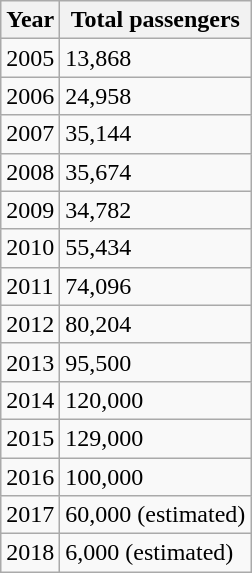<table class="wikitable">
<tr>
<th>Year</th>
<th>Total passengers</th>
</tr>
<tr>
<td>2005</td>
<td>13,868</td>
</tr>
<tr>
<td>2006</td>
<td>24,958</td>
</tr>
<tr>
<td>2007</td>
<td>35,144</td>
</tr>
<tr>
<td>2008</td>
<td>35,674</td>
</tr>
<tr>
<td>2009</td>
<td>34,782</td>
</tr>
<tr>
<td>2010</td>
<td>55,434</td>
</tr>
<tr>
<td>2011</td>
<td>74,096</td>
</tr>
<tr>
<td>2012</td>
<td>80,204</td>
</tr>
<tr>
<td>2013</td>
<td>95,500</td>
</tr>
<tr>
<td>2014</td>
<td>120,000</td>
</tr>
<tr>
<td>2015</td>
<td>129,000</td>
</tr>
<tr>
<td>2016</td>
<td>100,000</td>
</tr>
<tr>
<td>2017</td>
<td>60,000 (estimated)</td>
</tr>
<tr>
<td>2018</td>
<td>6,000 (estimated)</td>
</tr>
</table>
